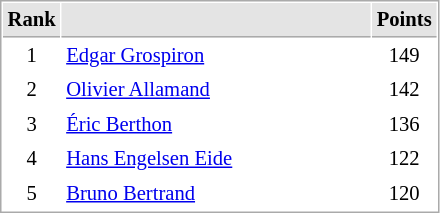<table cellspacing="1" cellpadding="3" style="border:1px solid #AAAAAA;font-size:86%">
<tr bgcolor="#E4E4E4">
<th style="border-bottom:1px solid #AAAAAA" width=10>Rank</th>
<th style="border-bottom:1px solid #AAAAAA" width=200></th>
<th style="border-bottom:1px solid #AAAAAA" width=20>Points</th>
</tr>
<tr>
<td align="center">1</td>
<td> <a href='#'>Edgar Grospiron</a></td>
<td align=center>149</td>
</tr>
<tr>
<td align="center">2</td>
<td> <a href='#'>Olivier Allamand</a></td>
<td align=center>142</td>
</tr>
<tr>
<td align="center">3</td>
<td> <a href='#'>Éric Berthon</a></td>
<td align=center>136</td>
</tr>
<tr>
<td align="center">4</td>
<td> <a href='#'>Hans Engelsen Eide</a></td>
<td align=center>122</td>
</tr>
<tr>
<td align="center">5</td>
<td> <a href='#'>Bruno Bertrand</a></td>
<td align=center>120</td>
</tr>
</table>
